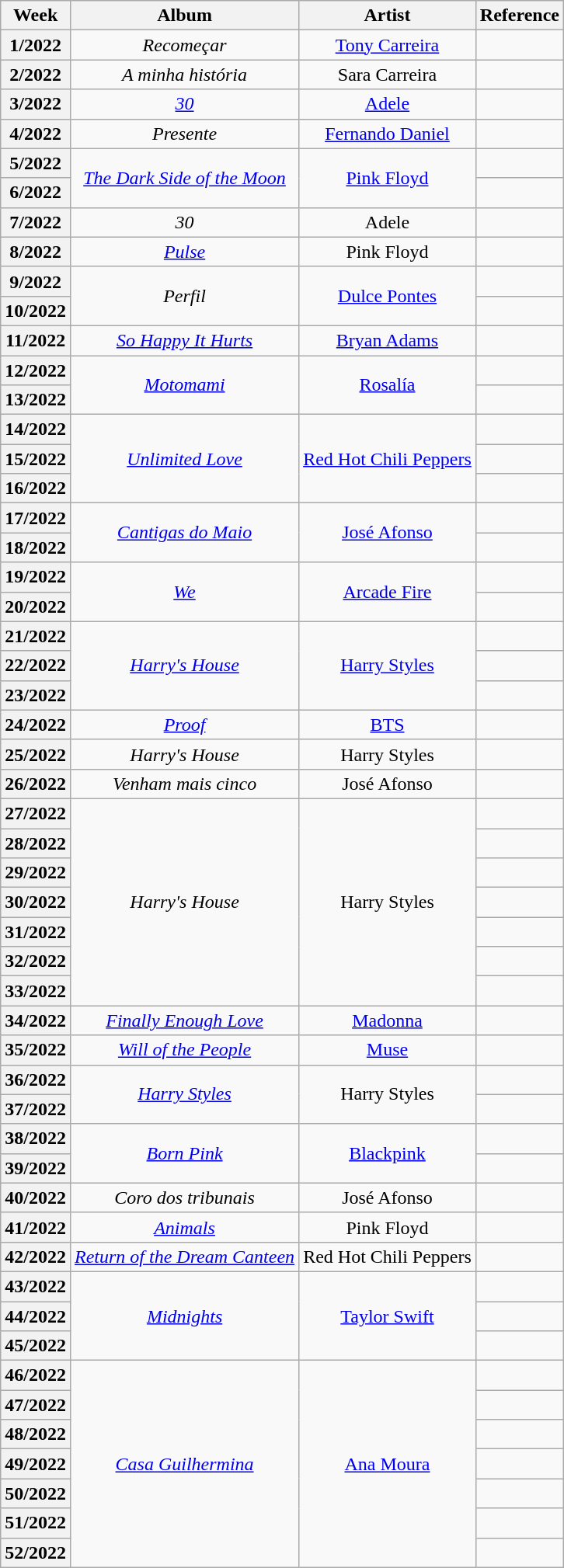<table class="wikitable plainrowheaders" style="text-align:center">
<tr>
<th>Week</th>
<th>Album</th>
<th>Artist</th>
<th>Reference</th>
</tr>
<tr>
<th scope="row">1/2022</th>
<td><em>Recomeçar</em></td>
<td><a href='#'>Tony Carreira</a></td>
<td></td>
</tr>
<tr>
<th scope="row">2/2022</th>
<td><em>A minha história</em></td>
<td>Sara Carreira</td>
<td></td>
</tr>
<tr>
<th scope="row">3/2022</th>
<td><em><a href='#'>30</a></em></td>
<td><a href='#'>Adele</a></td>
<td></td>
</tr>
<tr>
<th scope="row">4/2022</th>
<td><em>Presente</em></td>
<td><a href='#'>Fernando Daniel</a></td>
<td></td>
</tr>
<tr>
<th scope="row">5/2022</th>
<td rowspan="2"><em><a href='#'>The Dark Side of the Moon</a></em></td>
<td rowspan="2"><a href='#'>Pink Floyd</a></td>
<td></td>
</tr>
<tr>
<th scope="row">6/2022</th>
<td></td>
</tr>
<tr>
<th scope="row">7/2022</th>
<td><em>30</em></td>
<td>Adele</td>
<td></td>
</tr>
<tr>
<th scope="row">8/2022</th>
<td><em><a href='#'>Pulse</a></em></td>
<td>Pink Floyd</td>
<td></td>
</tr>
<tr>
<th scope="row">9/2022</th>
<td rowspan="2"><em>Perfil</em></td>
<td rowspan="2"><a href='#'>Dulce Pontes</a></td>
<td></td>
</tr>
<tr>
<th scope="row">10/2022</th>
<td></td>
</tr>
<tr>
<th scope="row">11/2022</th>
<td><em><a href='#'>So Happy It Hurts</a></em></td>
<td><a href='#'>Bryan Adams</a></td>
<td></td>
</tr>
<tr>
<th scope="row">12/2022</th>
<td rowspan="2"><em><a href='#'>Motomami</a></em></td>
<td rowspan="2"><a href='#'>Rosalía</a></td>
<td></td>
</tr>
<tr>
<th scope="row">13/2022</th>
<td></td>
</tr>
<tr>
<th scope="row">14/2022</th>
<td rowspan="3"><em><a href='#'>Unlimited Love</a></em></td>
<td rowspan="3"><a href='#'>Red Hot Chili Peppers</a></td>
<td></td>
</tr>
<tr>
<th scope="row">15/2022</th>
<td></td>
</tr>
<tr>
<th scope="row">16/2022</th>
<td></td>
</tr>
<tr>
<th scope="row">17/2022</th>
<td rowspan="2"><em><a href='#'>Cantigas do Maio</a></em></td>
<td rowspan="2"><a href='#'>José Afonso</a></td>
<td></td>
</tr>
<tr>
<th scope="row">18/2022</th>
<td></td>
</tr>
<tr>
<th scope="row">19/2022</th>
<td rowspan="2"><em><a href='#'>We</a></em></td>
<td rowspan="2"><a href='#'>Arcade Fire</a></td>
<td></td>
</tr>
<tr>
<th scope="row">20/2022</th>
<td></td>
</tr>
<tr>
<th scope="row">21/2022</th>
<td rowspan="3"><em><a href='#'>Harry's House</a></em></td>
<td rowspan="3"><a href='#'>Harry Styles</a></td>
<td></td>
</tr>
<tr>
<th scope="row">22/2022</th>
<td></td>
</tr>
<tr>
<th scope="row">23/2022</th>
<td></td>
</tr>
<tr>
<th scope="row">24/2022</th>
<td><em><a href='#'>Proof</a></em></td>
<td><a href='#'>BTS</a></td>
<td></td>
</tr>
<tr>
<th scope="row">25/2022</th>
<td><em>Harry's House</em></td>
<td>Harry Styles</td>
<td></td>
</tr>
<tr>
<th scope="row">26/2022</th>
<td><em>Venham mais cinco</em></td>
<td>José Afonso</td>
<td></td>
</tr>
<tr>
<th scope="row">27/2022</th>
<td rowspan="7"><em>Harry's House</em></td>
<td rowspan="7">Harry Styles</td>
<td></td>
</tr>
<tr>
<th scope="row">28/2022</th>
<td></td>
</tr>
<tr>
<th scope="row">29/2022</th>
<td></td>
</tr>
<tr>
<th scope="row">30/2022</th>
<td></td>
</tr>
<tr>
<th scope="row">31/2022</th>
<td></td>
</tr>
<tr>
<th scope="row">32/2022</th>
<td></td>
</tr>
<tr>
<th scope="row">33/2022</th>
<td></td>
</tr>
<tr>
<th scope="row">34/2022</th>
<td><em><a href='#'>Finally Enough Love</a></em></td>
<td><a href='#'>Madonna</a></td>
<td></td>
</tr>
<tr>
<th scope="row">35/2022</th>
<td><em><a href='#'>Will of the People</a></em></td>
<td><a href='#'>Muse</a></td>
<td></td>
</tr>
<tr>
<th scope="row">36/2022</th>
<td rowspan="2"><em><a href='#'>Harry Styles</a></em></td>
<td rowspan="2">Harry Styles</td>
<td></td>
</tr>
<tr>
<th scope="row">37/2022</th>
<td></td>
</tr>
<tr>
<th scope="row">38/2022</th>
<td rowspan="2"><em><a href='#'>Born Pink</a></em></td>
<td rowspan="2"><a href='#'>Blackpink</a></td>
<td></td>
</tr>
<tr>
<th scope="row">39/2022</th>
<td></td>
</tr>
<tr>
<th scope="row">40/2022</th>
<td><em>Coro dos tribunais</em></td>
<td>José Afonso</td>
<td></td>
</tr>
<tr>
<th scope="row">41/2022</th>
<td><em><a href='#'>Animals</a></em></td>
<td>Pink Floyd</td>
<td></td>
</tr>
<tr>
<th scope="row">42/2022</th>
<td><em><a href='#'>Return of the Dream Canteen</a></em></td>
<td>Red Hot Chili Peppers</td>
<td></td>
</tr>
<tr>
<th scope="row">43/2022</th>
<td rowspan="3"><em><a href='#'>Midnights</a></em></td>
<td rowspan="3"><a href='#'>Taylor Swift</a></td>
<td></td>
</tr>
<tr>
<th scope="row">44/2022</th>
<td></td>
</tr>
<tr>
<th scope="row">45/2022</th>
<td></td>
</tr>
<tr>
<th scope="row">46/2022</th>
<td rowspan="7"><em><a href='#'>Casa Guilhermina</a></em></td>
<td rowspan="7"><a href='#'>Ana Moura</a></td>
<td></td>
</tr>
<tr>
<th scope="row">47/2022</th>
<td></td>
</tr>
<tr>
<th scope="row">48/2022</th>
<td></td>
</tr>
<tr>
<th scope="row">49/2022</th>
<td></td>
</tr>
<tr>
<th scope="row">50/2022</th>
<td></td>
</tr>
<tr>
<th scope="row">51/2022</th>
<td></td>
</tr>
<tr>
<th scope="row">52/2022</th>
<td></td>
</tr>
</table>
